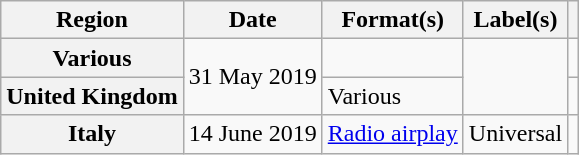<table class="wikitable plainrowheaders">
<tr>
<th scope="col">Region</th>
<th scope="col">Date</th>
<th scope="col">Format(s)</th>
<th scope="col">Label(s)</th>
<th scope="col"></th>
</tr>
<tr>
<th scope="row">Various</th>
<td rowspan="2">31 May 2019</td>
<td></td>
<td rowspan="2"></td>
<td></td>
</tr>
<tr>
<th scope="row">United Kingdom</th>
<td>Various</td>
<td></td>
</tr>
<tr>
<th scope="row">Italy</th>
<td>14 June 2019</td>
<td><a href='#'>Radio airplay</a></td>
<td>Universal</td>
<td></td>
</tr>
</table>
